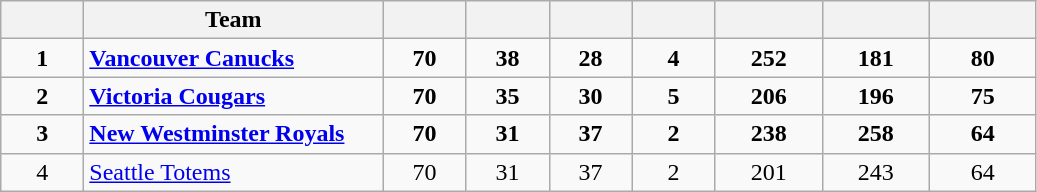<table class="wikitable sortable">
<tr>
<th scope="col" style="width:3em"></th>
<th scope="col" style="width:12em">Team</th>
<th scope="col" style="width:3em" class="unsortable"></th>
<th scope="col" style="width:3em"></th>
<th scope="col" style="width:3em"></th>
<th scope="col" style="width:3em"></th>
<th scope="col" style="width:4em"></th>
<th scope="col" style="width:4em"></th>
<th scope="col" style="width:4em"></th>
</tr>
<tr style="text-align:center;font-weight:bold;">
<td>1</td>
<td style="text-align:left;"><a href='#'>Vancouver Canucks</a></td>
<td>70</td>
<td>38</td>
<td>28</td>
<td>4</td>
<td>252</td>
<td>181</td>
<td>80</td>
</tr>
<tr style="text-align:center;font-weight:bold;">
<td>2</td>
<td style="text-align:left;"><a href='#'>Victoria Cougars</a></td>
<td>70</td>
<td>35</td>
<td>30</td>
<td>5</td>
<td>206</td>
<td>196</td>
<td>75</td>
</tr>
<tr style="text-align:center;font-weight:bold;">
<td>3</td>
<td style="text-align:left;"><a href='#'>New Westminster Royals</a></td>
<td>70</td>
<td>31</td>
<td>37</td>
<td>2</td>
<td>238</td>
<td>258</td>
<td>64</td>
</tr>
<tr style="text-align:center;">
<td>4</td>
<td style="text-align:left;"><a href='#'>Seattle Totems</a></td>
<td>70</td>
<td>31</td>
<td>37</td>
<td>2</td>
<td>201</td>
<td>243</td>
<td>64</td>
</tr>
</table>
